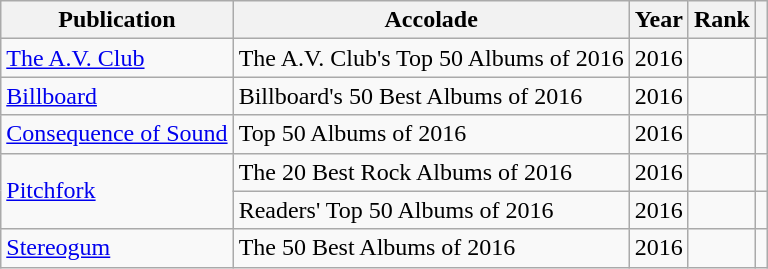<table class="sortable wikitable">
<tr>
<th>Publication</th>
<th>Accolade</th>
<th>Year</th>
<th>Rank</th>
<th class="unsortable"></th>
</tr>
<tr>
<td><a href='#'>The A.V. Club</a></td>
<td>The A.V. Club's Top 50 Albums of 2016</td>
<td>2016</td>
<td></td>
<td></td>
</tr>
<tr>
<td><a href='#'>Billboard</a></td>
<td>Billboard's 50 Best Albums of 2016</td>
<td>2016</td>
<td></td>
<td></td>
</tr>
<tr>
<td><a href='#'>Consequence of Sound</a></td>
<td>Top 50 Albums of 2016</td>
<td>2016</td>
<td></td>
<td></td>
</tr>
<tr>
<td rowspan="2"><a href='#'>Pitchfork</a></td>
<td>The 20 Best Rock Albums of 2016</td>
<td>2016</td>
<td></td>
<td></td>
</tr>
<tr>
<td>Readers' Top 50 Albums of 2016</td>
<td>2016</td>
<td></td>
<td></td>
</tr>
<tr>
<td><a href='#'>Stereogum</a></td>
<td>The 50 Best Albums of 2016</td>
<td>2016</td>
<td></td>
<td></td>
</tr>
</table>
